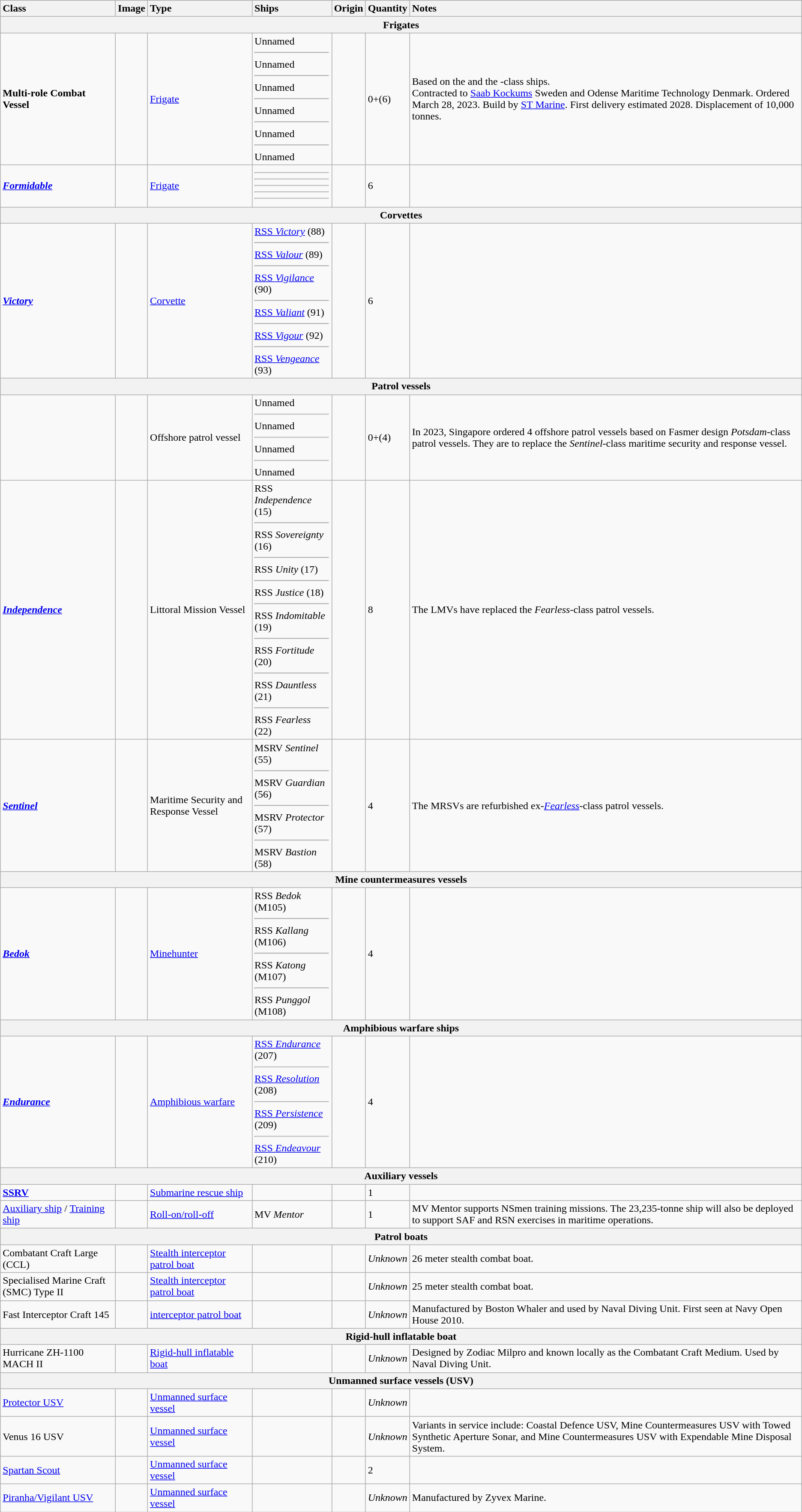<table class="wikitable">
<tr>
<th style="text-align: left;">Class</th>
<th style="text-align: left;">Image</th>
<th style="text-align: left;">Type</th>
<th style="text-align: left;">Ships</th>
<th style="text-align: left;">Origin</th>
<th style="text-align: left;">Quantity</th>
<th style="text-align: left;">Notes</th>
</tr>
<tr>
<th colspan="7">Frigates</th>
</tr>
<tr>
<td><strong>Multi-role Combat Vessel</strong></td>
<td></td>
<td><a href='#'>Frigate</a></td>
<td>Unnamed<hr>Unnamed<hr>Unnamed<hr>Unnamed<hr>Unnamed<hr>Unnamed</td>
<td><br><br></td>
<td>0+(6)</td>
<td>Based on the   and the -class ships.<br>Contracted to <a href='#'>Saab Kockums</a> Sweden and  Odense Maritime Technology Denmark. Ordered March 28, 2023. 
Build by <a href='#'>ST Marine</a>. 
First delivery estimated 2028. Displacement of 10,000 tonnes.</td>
</tr>
<tr>
<td><strong><em><a href='#'>Formidable</a></em></strong></td>
<td></td>
<td><a href='#'>Frigate</a></td>
<td><hr><hr><hr><hr><hr></td>
<td><br></td>
<td>6</td>
<td></td>
</tr>
<tr>
<th colspan="7">Corvettes</th>
</tr>
<tr>
<td><strong><em><a href='#'>Victory</a></em></strong></td>
<td></td>
<td><a href='#'>Corvette</a></td>
<td><a href='#'>RSS <em>Victory</em></a> (88)<hr><a href='#'>RSS <em>Valour</em></a> (89)<hr><a href='#'>RSS <em>Vigilance</em></a> (90)<hr><a href='#'>RSS <em>Valiant</em></a> (91)<hr><a href='#'>RSS <em>Vigour</em></a> (92)<hr><a href='#'>RSS <em>Vengeance</em></a> (93)</td>
<td><br></td>
<td>6</td>
<td></td>
</tr>
<tr>
<th colspan="7">Patrol vessels</th>
</tr>
<tr>
<td><strong><em></em></strong></td>
<td></td>
<td>Offshore patrol vessel</td>
<td>Unnamed<hr>Unnamed<hr>Unnamed<hr>Unnamed</td>
<td></td>
<td>0+(4)</td>
<td>In 2023, Singapore ordered 4 offshore patrol vessels based on Fasmer design <em>Potsdam</em>-class patrol vessels. They are to replace the <em>Sentinel</em>-class maritime security and response vessel.</td>
</tr>
<tr>
<td><strong><em><a href='#'>Independence</a></em></strong></td>
<td></td>
<td>Littoral Mission Vessel</td>
<td>RSS <em>Independence</em> (15)<hr>RSS <em>Sovereignty</em> (16)<hr>RSS <em>Unity</em> (17)<hr>RSS <em>Justice</em> (18)<hr>RSS <em>Indomitable</em> (19)<hr>RSS <em>Fortitude</em> (20)<hr>RSS <em>Dauntless</em> (21)<hr>RSS <em>Fearless</em> (22)</td>
<td></td>
<td>8</td>
<td>The LMVs have replaced the <em>Fearless</em>-class patrol vessels.</td>
</tr>
<tr>
<td><strong><em><a href='#'>Sentinel</a></em></strong></td>
<td></td>
<td>Maritime Security and Response Vessel</td>
<td>MSRV <em>Sentinel</em> (55)<hr>MSRV <em>Guardian</em> (56)<hr>MSRV <em>Protector</em> (57)<hr>MSRV <em>Bastion</em> (58)</td>
<td></td>
<td>4</td>
<td>The MRSVs are refurbished ex-<a href='#'><em>Fearless</em></a>-class patrol vessels.</td>
</tr>
<tr>
<th colspan="7">Mine countermeasures vessels</th>
</tr>
<tr>
<td><strong><em><a href='#'>Bedok</a></em></strong></td>
<td></td>
<td><a href='#'>Minehunter</a></td>
<td>RSS <em>Bedok</em> (M105)<hr>RSS <em>Kallang</em> (M106)<hr>RSS <em>Katong</em> (M107)<hr>RSS <em>Punggol</em> (M108)</td>
<td></td>
<td>4</td>
<td></td>
</tr>
<tr>
<th colspan="7">Amphibious warfare ships</th>
</tr>
<tr>
<td><strong><em><a href='#'>Endurance</a></em></strong></td>
<td></td>
<td><a href='#'>Amphibious warfare</a></td>
<td><a href='#'>RSS <em>Endurance</em></a> (207)<hr><a href='#'>RSS <em>Resolution</em></a> (208)<hr><a href='#'>RSS <em>Persistence</em></a> (209)<hr><a href='#'>RSS <em>Endeavour</em></a> (210)</td>
<td></td>
<td>4</td>
<td></td>
</tr>
<tr>
<th colspan="7">Auxiliary vessels</th>
</tr>
<tr>
<td><strong><a href='#'>SSRV</a></strong></td>
<td></td>
<td><a href='#'>Submarine rescue ship</a></td>
<td></td>
<td></td>
<td>1</td>
<td></td>
</tr>
<tr>
<td><a href='#'>Auxiliary ship</a> / <a href='#'>Training ship</a></td>
<td></td>
<td><a href='#'>Roll-on/roll-off</a></td>
<td>MV <em>Mentor</em></td>
<td></td>
<td>1</td>
<td>MV Mentor supports NSmen training missions. The 23,235-tonne ship will also be deployed to support SAF and RSN exercises in maritime operations.</td>
</tr>
<tr>
<th colspan="7">Patrol boats</th>
</tr>
<tr>
<td>Combatant Craft Large (CCL)</td>
<td></td>
<td><a href='#'>Stealth interceptor patrol boat</a></td>
<td></td>
<td></td>
<td><em>Unknown</em></td>
<td>26 meter stealth combat boat.</td>
</tr>
<tr>
<td>Specialised Marine Craft (SMC) Type II</td>
<td></td>
<td><a href='#'>Stealth interceptor patrol boat</a></td>
<td></td>
<td></td>
<td><em>Unknown</em></td>
<td>25 meter stealth combat boat.</td>
</tr>
<tr>
<td>Fast Interceptor Craft 145</td>
<td></td>
<td><a href='#'>interceptor patrol boat</a></td>
<td></td>
<td></td>
<td><em>Unknown</em></td>
<td>Manufactured by Boston Whaler and used by Naval Diving Unit. First seen at Navy Open House 2010.</td>
</tr>
<tr>
<th colspan="7">Rigid-hull inflatable boat</th>
</tr>
<tr>
<td>Hurricane ZH-1100 MACH II</td>
<td></td>
<td><a href='#'>Rigid-hull inflatable boat</a></td>
<td></td>
<td></td>
<td><em>Unknown</em></td>
<td>Designed by Zodiac Milpro and known locally as the Combatant Craft Medium. Used by Naval Diving Unit.</td>
</tr>
<tr>
<th colspan="7">Unmanned surface vessels (USV)</th>
</tr>
<tr>
<td><a href='#'>Protector USV</a></td>
<td></td>
<td><a href='#'>Unmanned surface vessel</a></td>
<td></td>
<td></td>
<td><em>Unknown</em></td>
<td></td>
</tr>
<tr>
<td>Venus 16 USV</td>
<td></td>
<td><a href='#'>Unmanned surface vessel</a></td>
<td></td>
<td></td>
<td><em>Unknown</em></td>
<td>Variants in service include: Coastal Defence USV, Mine Countermeasures USV with Towed Synthetic Aperture Sonar, and Mine Countermeasures USV with Expendable Mine Disposal System.</td>
</tr>
<tr>
<td><a href='#'>Spartan Scout</a></td>
<td></td>
<td><a href='#'>Unmanned surface vessel</a></td>
<td></td>
<td></td>
<td>2</td>
<td></td>
</tr>
<tr>
<td><a href='#'>Piranha/Vigilant USV</a></td>
<td></td>
<td><a href='#'>Unmanned surface vessel</a></td>
<td></td>
<td></td>
<td><em>Unknown</em></td>
<td>Manufactured by Zyvex Marine.</td>
</tr>
</table>
